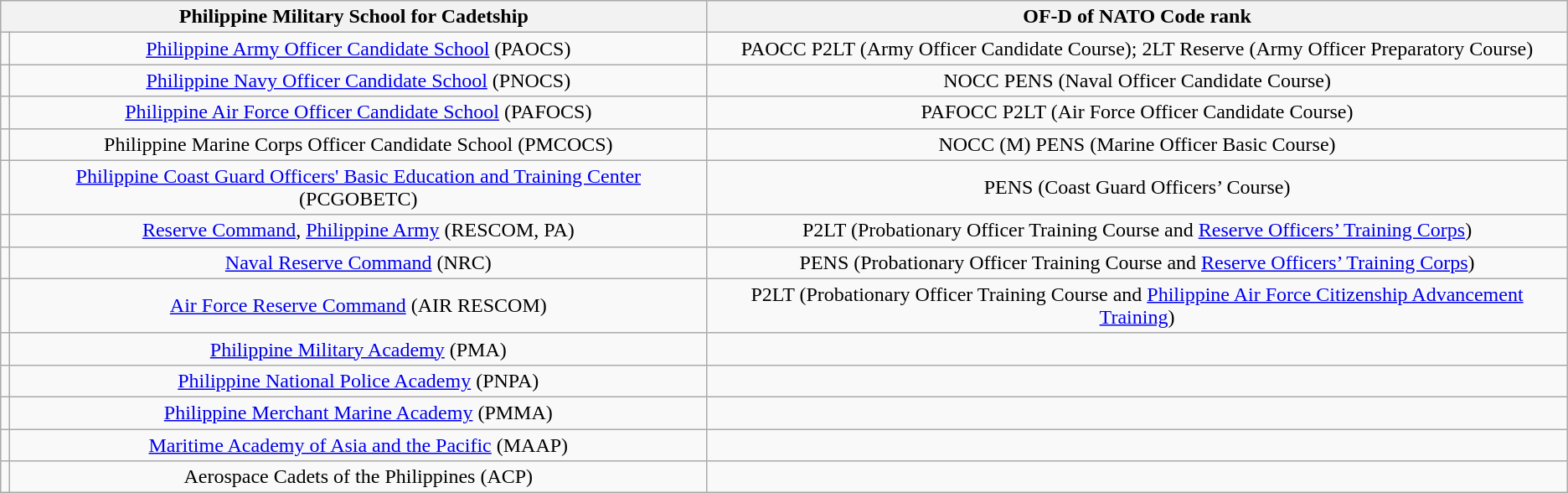<table class="wikitable" style="text-align:center;">
<tr>
<th scope="col" colspan="2">Philippine Military School for Cadetship</th>
<th scope="col">OF-D of NATO Code rank</th>
</tr>
<tr>
<td></td>
<td><a href='#'>Philippine Army Officer Candidate School</a> (PAOCS)</td>
<td>PAOCC P2LT (Army Officer Candidate Course); 2LT Reserve (Army Officer Preparatory Course)</td>
</tr>
<tr>
<td></td>
<td><a href='#'>Philippine Navy Officer Candidate School</a> (PNOCS)</td>
<td>NOCC PENS (Naval Officer  Candidate Course)</td>
</tr>
<tr>
<td></td>
<td><a href='#'>Philippine Air Force Officer Candidate School</a> (PAFOCS)</td>
<td>PAFOCC P2LT (Air Force Officer Candidate Course)</td>
</tr>
<tr>
<td></td>
<td>Philippine Marine Corps Officer Candidate School (PMCOCS)</td>
<td>NOCC (M) PENS (Marine Officer Basic Course)</td>
</tr>
<tr>
<td></td>
<td><a href='#'>Philippine Coast Guard Officers' Basic Education and Training Center</a> (PCGOBETC)</td>
<td>PENS (Coast Guard Officers’ Course)</td>
</tr>
<tr>
<td></td>
<td><a href='#'>Reserve Command</a>, <a href='#'>Philippine Army</a> (RESCOM, PA)</td>
<td>P2LT (Probationary Officer Training Course and <a href='#'>Reserve Officers’ Training Corps</a>)</td>
</tr>
<tr>
<td></td>
<td><a href='#'>Naval Reserve Command</a> (NRC)</td>
<td>PENS (Probationary Officer Training Course and <a href='#'>Reserve Officers’ Training Corps</a>)</td>
</tr>
<tr>
<td></td>
<td><a href='#'>Air Force Reserve Command</a> (AIR RESCOM)</td>
<td>P2LT (Probationary Officer Training Course and <a href='#'>Philippine Air Force Citizenship Advancement Training</a>)</td>
</tr>
<tr>
<td></td>
<td><a href='#'>Philippine Military Academy</a> (PMA)</td>
<td></td>
</tr>
<tr>
<td></td>
<td><a href='#'>Philippine National Police Academy</a> (PNPA)</td>
<td></td>
</tr>
<tr>
<td></td>
<td><a href='#'>Philippine Merchant Marine Academy</a> (PMMA)</td>
<td></td>
</tr>
<tr>
<td></td>
<td><a href='#'>Maritime Academy of Asia and the Pacific</a> (MAAP)</td>
<td></td>
</tr>
<tr>
<td></td>
<td>Aerospace Cadets of the Philippines (ACP)</td>
<td></td>
</tr>
</table>
